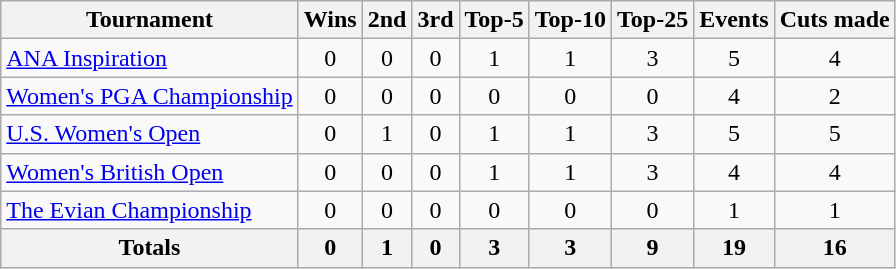<table class=wikitable style=text-align:center>
<tr>
<th>Tournament</th>
<th>Wins</th>
<th>2nd</th>
<th>3rd</th>
<th>Top-5</th>
<th>Top-10</th>
<th>Top-25</th>
<th>Events</th>
<th>Cuts made</th>
</tr>
<tr>
<td align=left><a href='#'>ANA Inspiration</a></td>
<td>0</td>
<td>0</td>
<td>0</td>
<td>1</td>
<td>1</td>
<td>3</td>
<td>5</td>
<td>4</td>
</tr>
<tr>
<td align=left><a href='#'>Women's PGA Championship</a></td>
<td>0</td>
<td>0</td>
<td>0</td>
<td>0</td>
<td>0</td>
<td>0</td>
<td>4</td>
<td>2</td>
</tr>
<tr>
<td align=left><a href='#'>U.S. Women's Open</a></td>
<td>0</td>
<td>1</td>
<td>0</td>
<td>1</td>
<td>1</td>
<td>3</td>
<td>5</td>
<td>5</td>
</tr>
<tr>
<td align=left><a href='#'>Women's British Open</a></td>
<td>0</td>
<td>0</td>
<td>0</td>
<td>1</td>
<td>1</td>
<td>3</td>
<td>4</td>
<td>4</td>
</tr>
<tr>
<td align=left><a href='#'>The Evian Championship</a></td>
<td>0</td>
<td>0</td>
<td>0</td>
<td>0</td>
<td>0</td>
<td>0</td>
<td>1</td>
<td>1</td>
</tr>
<tr>
<th>Totals</th>
<th>0</th>
<th>1</th>
<th>0</th>
<th>3</th>
<th>3</th>
<th>9</th>
<th>19</th>
<th>16</th>
</tr>
</table>
